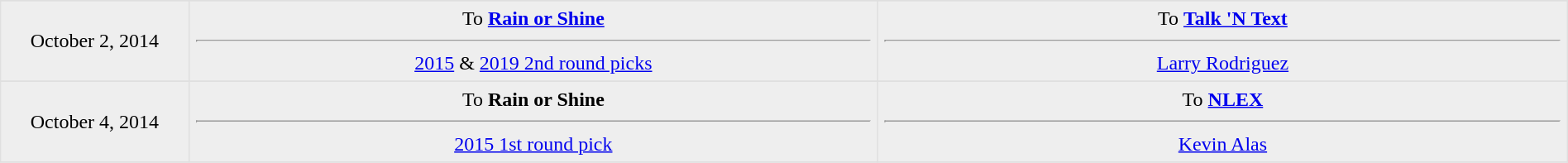<table border=1 style="border-collapse:collapse; text-align: center; width: 100%" bordercolor="#DFDFDF"  cellpadding="5">
<tr>
</tr>
<tr bgcolor="eeeeee">
<td style="width:12%">October 2, 2014<br></td>
<td style="width:44%" valign="top">To <strong><a href='#'>Rain or Shine</a></strong><hr><a href='#'>2015</a> & <a href='#'> 2019 2nd round picks</a></td>
<td style="width:44%" valign="top">To <strong><a href='#'>Talk 'N Text</a></strong><hr><a href='#'>Larry Rodriguez</a></td>
</tr>
<tr>
</tr>
<tr bgcolor="eeeeee">
<td style="width:12%">October 4, 2014<br></td>
<td style="width:44%" valign="top">To <strong>Rain or Shine</strong><hr><a href='#'>2015 1st round pick</a></td>
<td style="width:44%" valign="top">To <strong><a href='#'>NLEX</a></strong><hr><a href='#'>Kevin Alas</a></td>
</tr>
<tr>
</tr>
</table>
